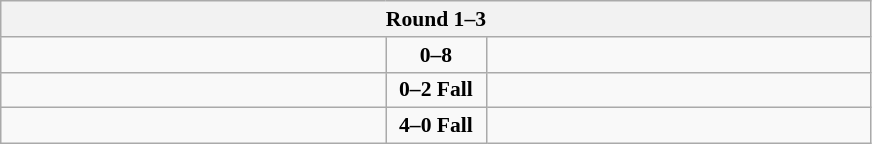<table class="wikitable" style="text-align: center; font-size:90% ">
<tr>
<th colspan="3">Round 1–3</th>
</tr>
<tr>
<td align="left" width="250"></td>
<td align="center" width="60"><strong>0–8</strong></td>
<td align="left" width="250"><strong></strong></td>
</tr>
<tr>
<td align="left" width="250"></td>
<td align="center" width="60"><strong>0–2 Fall</strong></td>
<td align="left" width="250"><strong></strong></td>
</tr>
<tr>
<td align="left" width="250"><strong></strong></td>
<td align="center" width="60"><strong>4–0 Fall</strong></td>
<td align="left" width="250"></td>
</tr>
</table>
